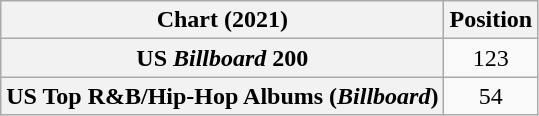<table class="wikitable sortable plainrowheaders" style="text-align:center">
<tr>
<th scope="col">Chart (2021)</th>
<th scope="col">Position</th>
</tr>
<tr>
<th scope="row">US <em>Billboard</em> 200</th>
<td>123</td>
</tr>
<tr>
<th scope="row">US Top R&B/Hip-Hop Albums (<em>Billboard</em>)</th>
<td>54</td>
</tr>
</table>
